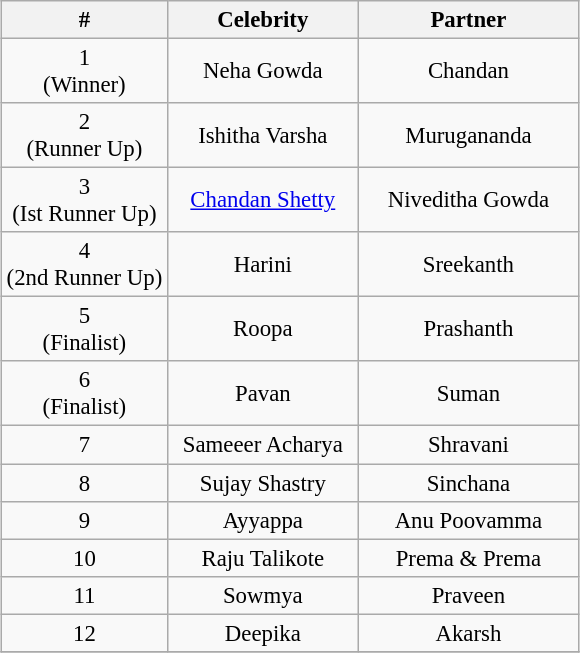<table class="wikitable" style="text-align: center; white-space:nowrap; margin:auto; font-size:95%;">
<tr>
<th width="20">#</th>
<th width="120">Celebrity</th>
<th width="140">Partner</th>
</tr>
<tr>
<td>1<br>(Winner)</td>
<td>Neha Gowda</td>
<td>Chandan</td>
</tr>
<tr>
<td>2<br>(Runner Up)</td>
<td>Ishitha Varsha</td>
<td>Murugananda</td>
</tr>
<tr>
<td>3<br>(Ist Runner Up)</td>
<td><a href='#'>Chandan Shetty</a></td>
<td>Niveditha Gowda </td>
</tr>
<tr>
<td>4<br>(2nd Runner Up)</td>
<td>Harini</td>
<td>Sreekanth</td>
</tr>
<tr>
<td>5<br>(Finalist)</td>
<td>Roopa</td>
<td>Prashanth</td>
</tr>
<tr>
<td>6<br>(Finalist)</td>
<td>Pavan</td>
<td>Suman</td>
</tr>
<tr>
<td>7</td>
<td>Sameeer Acharya</td>
<td>Shravani</td>
</tr>
<tr>
<td>8</td>
<td>Sujay Shastry</td>
<td>Sinchana</td>
</tr>
<tr>
<td>9</td>
<td>Ayyappa</td>
<td>Anu Poovamma</td>
</tr>
<tr>
<td>10</td>
<td>Raju Talikote</td>
<td>Prema & Prema</td>
</tr>
<tr>
<td>11</td>
<td>Sowmya</td>
<td>Praveen</td>
</tr>
<tr>
<td>12</td>
<td>Deepika</td>
<td>Akarsh</td>
</tr>
<tr>
</tr>
</table>
